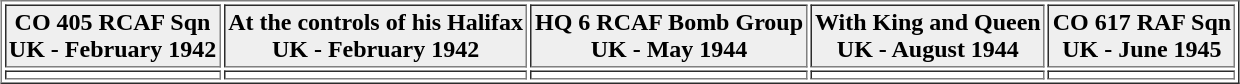<table align="center" border="1" cellpadding="2">
<tr>
<th style="background:#efefef;">CO 405 RCAF Sqn<br>UK - February 1942</th>
<th style="background:#efefef;">At the controls of his Halifax<br>UK - February 1942</th>
<th style="background:#efefef;">HQ 6 RCAF Bomb Group<br>UK - May 1944</th>
<th style="background:#efefef;">With King and Queen<br>UK - August 1944</th>
<th style="background:#efefef;">CO 617 RAF Sqn<br>UK - June 1945</th>
</tr>
<tr>
<td align="center"></td>
<td align="center"></td>
<td align="center"></td>
<td align="center"></td>
<td align="center"></td>
</tr>
</table>
